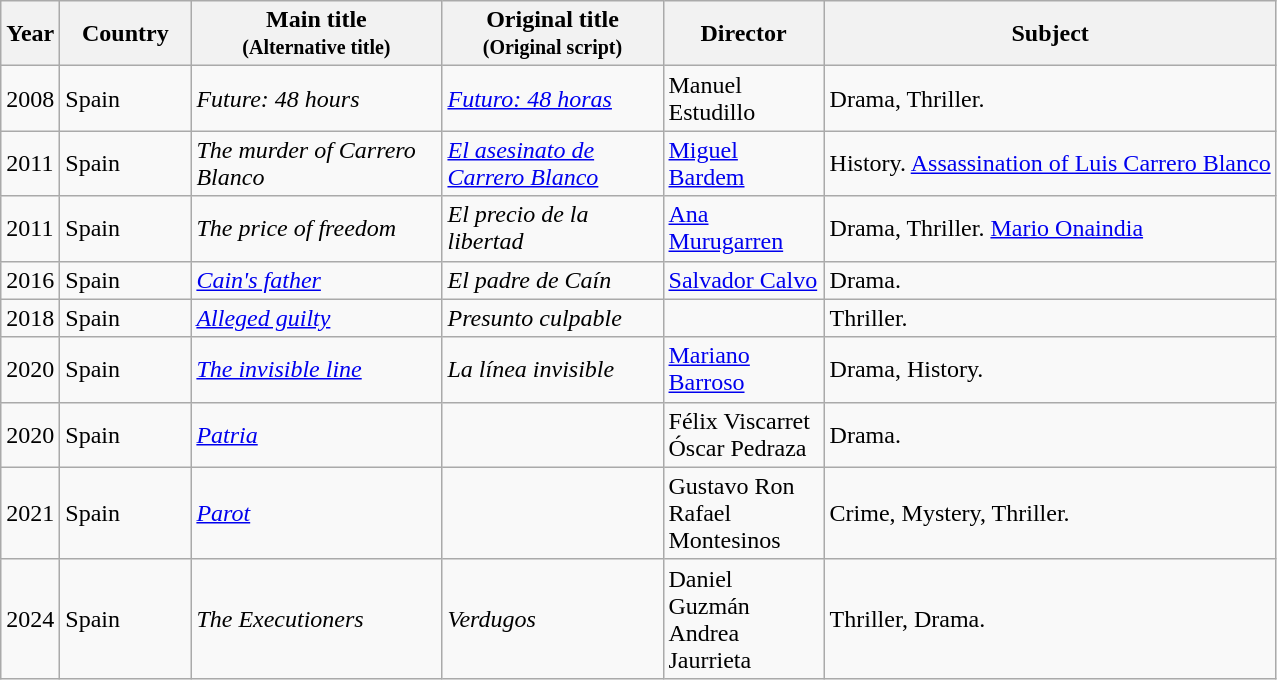<table class="wikitable sortable">
<tr>
<th>Year</th>
<th width= 80>Country</th>
<th class="unsortable" style="width:160px;">Main title<br><small>(Alternative title)</small></th>
<th class="unsortable" style="width:140px;">Original title<br><small>(Original script)</small></th>
<th width=100>Director</th>
<th class="unsortable">Subject</th>
</tr>
<tr>
<td>2008</td>
<td>Spain</td>
<td><em>Future: 48 hours</em></td>
<td><em><a href='#'>Futuro: 48 horas</a></em></td>
<td>Manuel Estudillo</td>
<td>Drama, Thriller.</td>
</tr>
<tr>
<td>2011</td>
<td>Spain</td>
<td><em>The murder of Carrero Blanco</em></td>
<td><em><a href='#'>El asesinato de Carrero Blanco</a></em></td>
<td><a href='#'>Miguel Bardem</a></td>
<td>History. <a href='#'>Assassination of Luis Carrero Blanco</a></td>
</tr>
<tr>
<td>2011</td>
<td>Spain</td>
<td><em>The price of freedom</em></td>
<td><em>El precio de la libertad</em></td>
<td><a href='#'>Ana Murugarren</a></td>
<td>Drama, Thriller. <a href='#'>Mario Onaindia</a></td>
</tr>
<tr>
<td>2016</td>
<td>Spain</td>
<td><em><a href='#'>Cain's father</a></em></td>
<td><em>El padre de Caín</em></td>
<td><a href='#'>Salvador Calvo</a></td>
<td>Drama.</td>
</tr>
<tr>
<td>2018</td>
<td>Spain</td>
<td><em><a href='#'>Alleged guilty</a></em></td>
<td><em>Presunto culpable</em></td>
<td></td>
<td>Thriller.</td>
</tr>
<tr>
<td>2020</td>
<td>Spain</td>
<td><em><a href='#'>The invisible line</a></em></td>
<td><em>La línea invisible</em></td>
<td><a href='#'>Mariano Barroso</a></td>
<td>Drama, History.</td>
</tr>
<tr>
<td>2020</td>
<td>Spain</td>
<td><em><a href='#'>Patria</a></em></td>
<td></td>
<td>Félix Viscarret<br>Óscar Pedraza</td>
<td>Drama.</td>
</tr>
<tr>
<td>2021</td>
<td>Spain</td>
<td><em><a href='#'>Parot</a></em></td>
<td></td>
<td>Gustavo Ron<br>Rafael Montesinos</td>
<td>Crime, Mystery, Thriller.</td>
</tr>
<tr>
<td>2024</td>
<td>Spain</td>
<td><em>The Executioners</em></td>
<td><em>Verdugos</em></td>
<td>Daniel Guzmán<br>Andrea Jaurrieta</td>
<td>Thriller, Drama.</td>
</tr>
</table>
